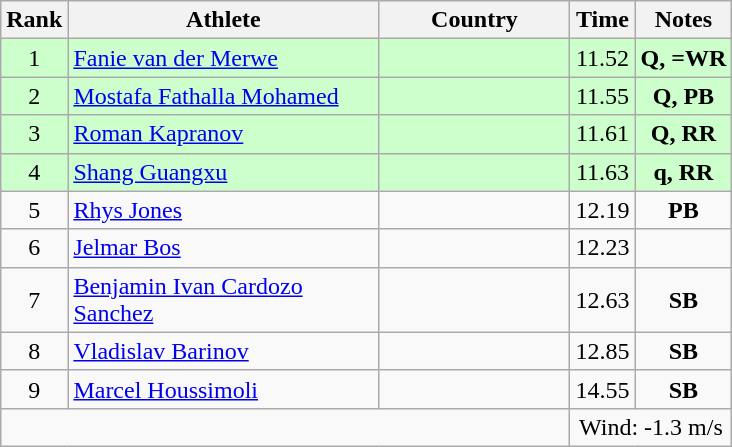<table class="wikitable sortable" style="text-align:center">
<tr>
<th>Rank</th>
<th style="width:200px">Athlete</th>
<th style="width:120px">Country</th>
<th>Time</th>
<th>Notes</th>
</tr>
<tr style="background:#cfc;">
<td>1</td>
<td style="text-align:left;"><a href='#'>Fanie van der Merwe</a></td>
<td style="text-align:left;"></td>
<td>11.52</td>
<td><strong>Q, =WR</strong></td>
</tr>
<tr style="background:#cfc;">
<td>2</td>
<td style="text-align:left;"><a href='#'>Mostafa Fathalla Mohamed</a></td>
<td style="text-align:left;"></td>
<td>11.55</td>
<td><strong>Q, PB</strong></td>
</tr>
<tr style="background:#cfc;">
<td>3</td>
<td style="text-align:left;"><a href='#'>Roman Kapranov</a></td>
<td style="text-align:left;"></td>
<td>11.61</td>
<td><strong>Q, RR</strong></td>
</tr>
<tr style="background:#cfc;">
<td>4</td>
<td style="text-align:left;"><a href='#'>Shang Guangxu</a></td>
<td style="text-align:left;"></td>
<td>11.63</td>
<td><strong>q, RR</strong></td>
</tr>
<tr>
<td>5</td>
<td style="text-align:left;"><a href='#'>Rhys Jones</a></td>
<td style="text-align:left;"></td>
<td>12.19</td>
<td><strong>PB</strong></td>
</tr>
<tr>
<td>6</td>
<td style="text-align:left;"><a href='#'>Jelmar Bos</a></td>
<td style="text-align:left;"></td>
<td>12.23</td>
<td></td>
</tr>
<tr>
<td>7</td>
<td style="text-align:left;"><a href='#'>Benjamin Ivan Cardozo Sanchez</a></td>
<td style="text-align:left;"></td>
<td>12.63</td>
<td><strong>SB</strong></td>
</tr>
<tr>
<td>8</td>
<td style="text-align:left;"><a href='#'>Vladislav Barinov</a></td>
<td style="text-align:left;"></td>
<td>12.85</td>
<td><strong>SB</strong></td>
</tr>
<tr>
<td>9</td>
<td style="text-align:left;"><a href='#'>Marcel Houssimoli</a></td>
<td style="text-align:left;"></td>
<td>14.55</td>
<td><strong>SB</strong></td>
</tr>
<tr class="sortbottom">
<td colspan="3"></td>
<td colspan="2">Wind: -1.3 m/s</td>
</tr>
</table>
